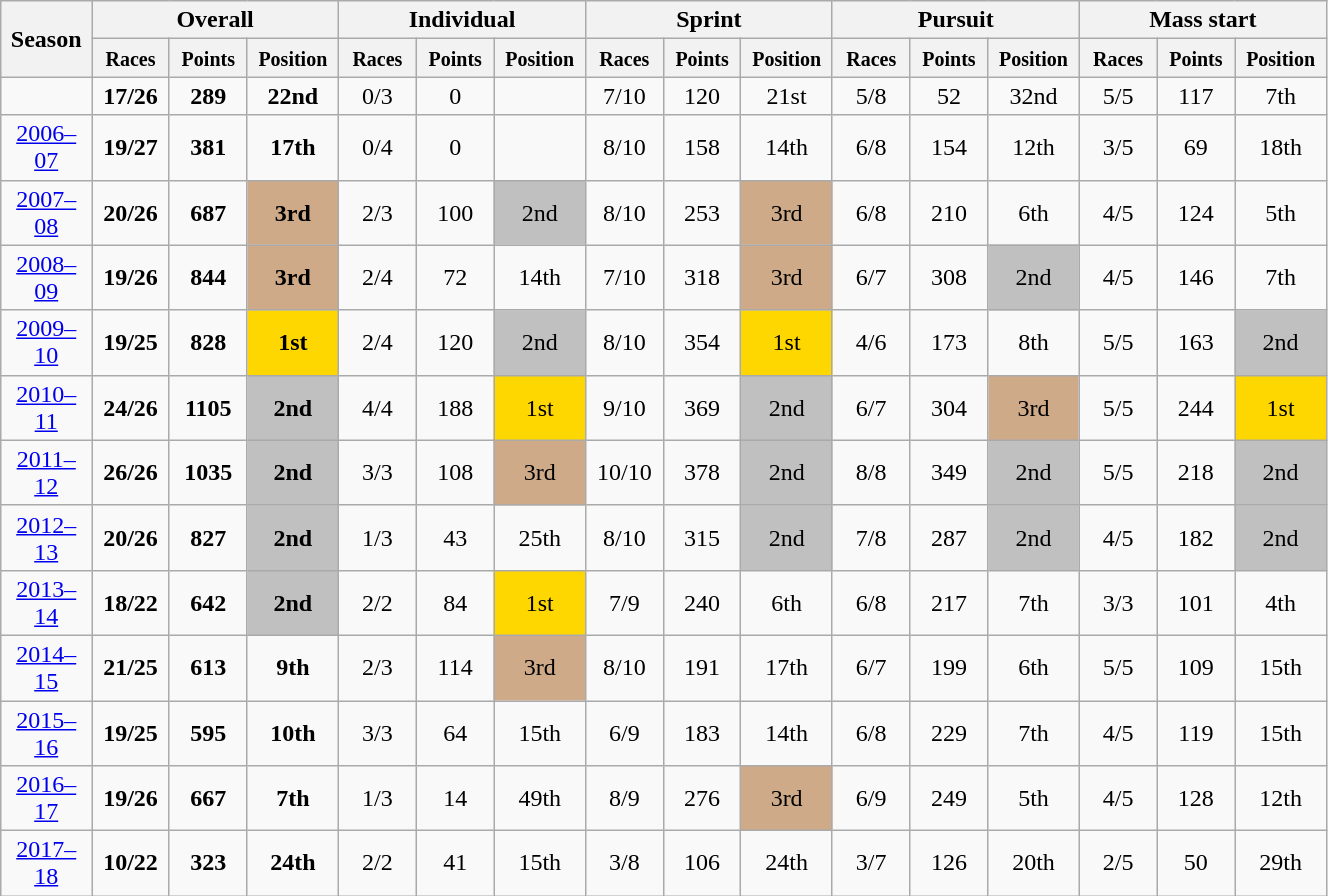<table class="wikitable" style="text-align:center;" width="70%">
<tr class="hintergrundfarbe5">
<th rowspan="2" style="width:4%;">Season</th>
<th colspan="3">Overall</th>
<th colspan="3">Individual</th>
<th colspan="3">Sprint</th>
<th colspan="3">Pursuit</th>
<th colspan="3">Mass start</th>
</tr>
<tr class="hintergrundfarbe5">
<th style="width:5%;"><small>Races</small></th>
<th style="width:5%;"><small>Points</small></th>
<th style="width:5%;"><small>Position</small></th>
<th style="width:5%;"><small>Races</small></th>
<th style="width:5%;"><small>Points</small></th>
<th style="width:5%;"><small>Position</small></th>
<th style="width:5%;"><small>Races</small></th>
<th style="width:5%;"><small>Points</small></th>
<th style="width:5%;"><small>Position</small></th>
<th style="width:5%;"><small>Races</small></th>
<th style="width:5%;"><small>Points</small></th>
<th style="width:5%;"><small>Position</small></th>
<th style="width:5%;"><small>Races</small></th>
<th style="width:5%;"><small>Points</small></th>
<th style="width:5%;"><small>Position</small></th>
</tr>
<tr>
<td></td>
<td><strong>17/26</strong></td>
<td><strong>289</strong></td>
<td><strong>22nd</strong></td>
<td>0/3</td>
<td>0</td>
<td></td>
<td>7/10</td>
<td>120</td>
<td>21st</td>
<td>5/8</td>
<td>52</td>
<td>32nd</td>
<td>5/5</td>
<td>117</td>
<td>7th</td>
</tr>
<tr>
<td><a href='#'>2006–07</a></td>
<td><strong>19/27</strong></td>
<td><strong>381</strong></td>
<td><strong>17th</strong></td>
<td>0/4</td>
<td>0</td>
<td></td>
<td>8/10</td>
<td>158</td>
<td>14th</td>
<td>6/8</td>
<td>154</td>
<td>12th</td>
<td>3/5</td>
<td>69</td>
<td>18th</td>
</tr>
<tr>
<td><a href='#'>2007–08</a></td>
<td><strong>20/26</strong></td>
<td><strong>687</strong></td>
<td style=" background:#cfaa88;"><strong>3rd</strong></td>
<td>2/3</td>
<td>100</td>
<td style=" background:silver">2nd</td>
<td>8/10</td>
<td>253</td>
<td style=" background:#cfaa88;">3rd</td>
<td>6/8</td>
<td>210</td>
<td>6th</td>
<td>4/5</td>
<td>124</td>
<td>5th</td>
</tr>
<tr>
<td><a href='#'>2008–09</a></td>
<td><strong>19/26</strong></td>
<td><strong>844</strong></td>
<td style=" background:#cfaa88;"><strong>3rd</strong></td>
<td>2/4</td>
<td>72</td>
<td>14th</td>
<td>7/10</td>
<td>318</td>
<td style=" background:#cfaa88;">3rd</td>
<td>6/7</td>
<td>308</td>
<td style=" background:silver">2nd</td>
<td>4/5</td>
<td>146</td>
<td>7th</td>
</tr>
<tr>
<td><a href='#'>2009–10</a></td>
<td><strong>19/25</strong></td>
<td><strong>828</strong></td>
<td style=" background:gold"><strong>1st</strong></td>
<td>2/4</td>
<td>120</td>
<td style=" background:silver">2nd</td>
<td>8/10</td>
<td>354</td>
<td style=" background:gold">1st</td>
<td>4/6</td>
<td>173</td>
<td>8th</td>
<td>5/5</td>
<td>163</td>
<td style="background:silver">2nd</td>
</tr>
<tr>
<td><a href='#'>2010–11</a></td>
<td><strong>24/26</strong></td>
<td><strong>1105</strong></td>
<td style=" background:silver"><strong>2nd</strong></td>
<td>4/4</td>
<td>188</td>
<td style=" background:gold">1st</td>
<td>9/10</td>
<td>369</td>
<td style=" background:silver">2nd</td>
<td>6/7</td>
<td>304</td>
<td style=" background:#cfaa88;">3rd</td>
<td>5/5</td>
<td>244</td>
<td style=" background:gold">1st</td>
</tr>
<tr>
<td><a href='#'>2011–12</a></td>
<td><strong>26/26</strong></td>
<td><strong>1035</strong></td>
<td style="background:silver"><strong>2nd</strong></td>
<td>3/3</td>
<td>108</td>
<td style="background:#cfaa88;">3rd</td>
<td>10/10</td>
<td>378</td>
<td style="background:silver">2nd</td>
<td>8/8</td>
<td>349</td>
<td style="background:silver">2nd</td>
<td>5/5</td>
<td>218</td>
<td style="background:silver">2nd</td>
</tr>
<tr>
<td><a href='#'>2012–13</a></td>
<td><strong>20/26</strong></td>
<td><strong>827</strong></td>
<td style="background:silver"><strong>2nd</strong></td>
<td>1/3</td>
<td>43</td>
<td>25th</td>
<td>8/10</td>
<td>315</td>
<td style="background:silver">2nd</td>
<td>7/8</td>
<td>287</td>
<td style=" background:silver">2nd</td>
<td>4/5</td>
<td>182</td>
<td style=" background:silver">2nd</td>
</tr>
<tr>
<td><a href='#'>2013–14</a></td>
<td><strong>18/22</strong></td>
<td><strong>642</strong></td>
<td style="background:silver"><strong>2nd</strong></td>
<td>2/2</td>
<td>84</td>
<td style=" background:gold">1st</td>
<td>7/9</td>
<td>240</td>
<td>6th</td>
<td>6/8</td>
<td>217</td>
<td>7th</td>
<td>3/3</td>
<td>101</td>
<td>4th</td>
</tr>
<tr>
<td><a href='#'>2014–15</a></td>
<td><strong>21/25</strong></td>
<td><strong>613</strong></td>
<td><strong>9th</strong></td>
<td>2/3</td>
<td>114</td>
<td style="background:#cfaa88;">3rd</td>
<td>8/10</td>
<td>191</td>
<td>17th</td>
<td>6/7</td>
<td>199</td>
<td>6th</td>
<td>5/5</td>
<td>109</td>
<td>15th</td>
</tr>
<tr>
<td><a href='#'>2015–16</a></td>
<td><strong>19/25</strong></td>
<td><strong>595</strong></td>
<td><strong>10th</strong></td>
<td>3/3</td>
<td>64</td>
<td>15th</td>
<td>6/9</td>
<td>183</td>
<td>14th</td>
<td>6/8</td>
<td>229</td>
<td>7th</td>
<td>4/5</td>
<td>119</td>
<td>15th</td>
</tr>
<tr>
<td><a href='#'>2016–17</a></td>
<td><strong>19/26</strong></td>
<td><strong>667</strong></td>
<td><strong>7th</strong></td>
<td>1/3</td>
<td>14</td>
<td>49th</td>
<td>8/9</td>
<td>276</td>
<td style=" background:#cfaa88;">3rd</td>
<td>6/9</td>
<td>249</td>
<td>5th</td>
<td>4/5</td>
<td>128</td>
<td>12th</td>
</tr>
<tr>
<td><a href='#'>2017–18</a></td>
<td><strong>10/22</strong></td>
<td><strong>323</strong></td>
<td><strong>24th</strong></td>
<td>2/2</td>
<td>41</td>
<td>15th</td>
<td>3/8</td>
<td>106</td>
<td>24th</td>
<td>3/7</td>
<td>126</td>
<td>20th</td>
<td>2/5</td>
<td>50</td>
<td>29th</td>
</tr>
</table>
